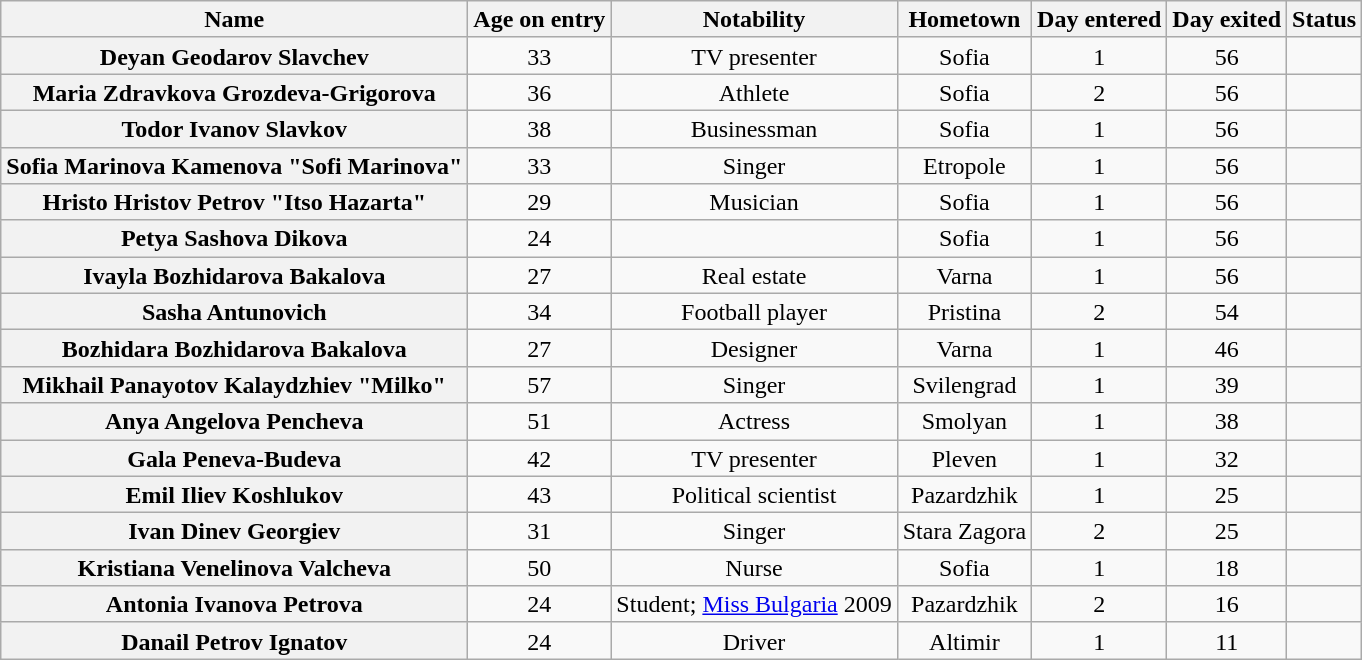<table class="wikitable" style="text-align:center; line-height:17px; width:auto;">
<tr>
<th>Name</th>
<th>Age on entry</th>
<th>Notability</th>
<th>Hometown</th>
<th>Day entered</th>
<th>Day exited</th>
<th>Status</th>
</tr>
<tr>
<th>Deyan Geodarov Slavchev</th>
<td>33</td>
<td>TV presenter</td>
<td>Sofia</td>
<td>1</td>
<td>56</td>
<td></td>
</tr>
<tr>
<th>Maria Zdravkova Grozdeva-Grigorova</th>
<td>36</td>
<td>Athlete</td>
<td>Sofia</td>
<td>2</td>
<td>56</td>
<td></td>
</tr>
<tr>
<th>Todor Ivanov Slavkov</th>
<td>38</td>
<td>Businessman</td>
<td>Sofia</td>
<td>1</td>
<td>56</td>
<td></td>
</tr>
<tr>
<th>Sofia Marinova Kamenova  <strong>"Sofi Marinova"</strong></th>
<td>33</td>
<td>Singer</td>
<td>Etropole</td>
<td>1</td>
<td>56</td>
<td></td>
</tr>
<tr>
<th><strong>Hristo Hristov Petrov "Itso Hazarta"</strong></th>
<td>29</td>
<td>Musician</td>
<td>Sofia</td>
<td>1</td>
<td>56</td>
<td></td>
</tr>
<tr>
<th>Petya Sashova Dikova</th>
<td>24</td>
<td></td>
<td>Sofia</td>
<td>1</td>
<td>56</td>
<td></td>
</tr>
<tr>
<th>Ivayla Bozhidarova Bakalova</th>
<td>27</td>
<td>Real estate</td>
<td>Varna</td>
<td>1</td>
<td>56</td>
<td></td>
</tr>
<tr>
<th>Sasha Antunovich</th>
<td>34</td>
<td>Football player</td>
<td>Pristina</td>
<td>2</td>
<td>54</td>
<td></td>
</tr>
<tr>
<th>Bozhidara Bozhidarova Bakalova</th>
<td>27</td>
<td>Designer</td>
<td>Varna</td>
<td>1</td>
<td>46</td>
<td></td>
</tr>
<tr>
<th>Mikhail Panayotov Kalaydzhiev <strong>"Milko"</strong></th>
<td>57</td>
<td>Singer</td>
<td>Svilengrad</td>
<td>1</td>
<td>39</td>
<td></td>
</tr>
<tr>
<th>Anya Angelova Pencheva</th>
<td>51</td>
<td>Actress</td>
<td>Smolyan</td>
<td>1</td>
<td>38</td>
<td></td>
</tr>
<tr>
<th><strong>Gala Peneva-Budeva</strong></th>
<td>42</td>
<td>TV presenter</td>
<td>Pleven</td>
<td>1</td>
<td>32</td>
<td></td>
</tr>
<tr>
<th>Emil Iliev Koshlukov</th>
<td>43</td>
<td>Political scientist</td>
<td>Pazardzhik</td>
<td>1</td>
<td>25</td>
<td></td>
</tr>
<tr>
<th>Ivan Dinev Georgiev</th>
<td>31</td>
<td>Singer</td>
<td>Stara Zagora</td>
<td>2</td>
<td>25</td>
<td></td>
</tr>
<tr>
<th><strong>Kristiana Venelinova Valcheva</strong></th>
<td>50</td>
<td>Nurse</td>
<td>Sofia</td>
<td>1</td>
<td>18</td>
<td></td>
</tr>
<tr>
<th>Antonia Ivanova Petrova</th>
<td>24</td>
<td>Student; <a href='#'>Miss Bulgaria</a> 2009</td>
<td>Pazardzhik</td>
<td>2</td>
<td>16</td>
<td></td>
</tr>
<tr>
<th>Danail Petrov Ignatov</th>
<td>24</td>
<td>Driver</td>
<td>Altimir</td>
<td>1</td>
<td>11</td>
<td></td>
</tr>
</table>
